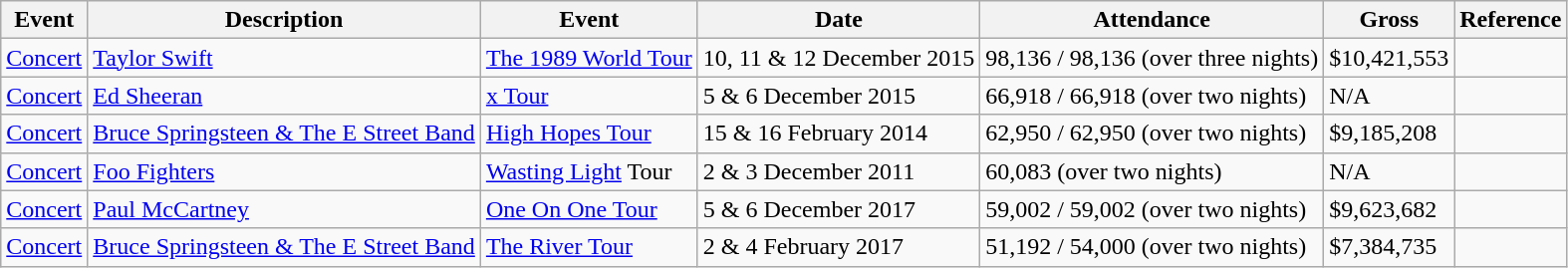<table class="wikitable sortable">
<tr>
<th>Event</th>
<th>Description</th>
<th>Event</th>
<th>Date</th>
<th>Attendance</th>
<th>Gross</th>
<th>Reference</th>
</tr>
<tr>
<td><a href='#'>Concert</a></td>
<td><a href='#'>Taylor Swift</a></td>
<td><a href='#'>The 1989 World Tour</a></td>
<td>10, 11 & 12 December 2015</td>
<td>98,136 / 98,136 (over three nights)</td>
<td>$10,421,553</td>
<td></td>
</tr>
<tr>
<td><a href='#'>Concert</a></td>
<td><a href='#'>Ed Sheeran</a></td>
<td><a href='#'>x Tour</a></td>
<td>5 & 6 December 2015</td>
<td>66,918 / 66,918 (over two nights)</td>
<td>N/A</td>
<td></td>
</tr>
<tr>
<td><a href='#'>Concert</a></td>
<td><a href='#'>Bruce Springsteen & The E Street Band</a></td>
<td><a href='#'>High Hopes Tour</a></td>
<td>15 & 16 February 2014</td>
<td>62,950 / 62,950 (over two nights)</td>
<td>$9,185,208</td>
<td></td>
</tr>
<tr>
<td><a href='#'>Concert</a></td>
<td><a href='#'>Foo Fighters</a></td>
<td><a href='#'>Wasting Light</a> Tour</td>
<td>2 & 3 December 2011</td>
<td>60,083 (over two nights)</td>
<td>N/A</td>
<td></td>
</tr>
<tr>
<td><a href='#'>Concert</a></td>
<td><a href='#'>Paul McCartney</a></td>
<td><a href='#'>One On One Tour</a></td>
<td>5 & 6 December 2017</td>
<td>59,002 / 59,002 (over two nights)</td>
<td>$9,623,682</td>
<td></td>
</tr>
<tr>
<td><a href='#'>Concert</a></td>
<td><a href='#'>Bruce Springsteen & The E Street Band</a></td>
<td><a href='#'>The River Tour</a></td>
<td>2 & 4 February 2017</td>
<td>51,192 / 54,000 (over two nights)</td>
<td>$7,384,735</td>
<td></td>
</tr>
</table>
